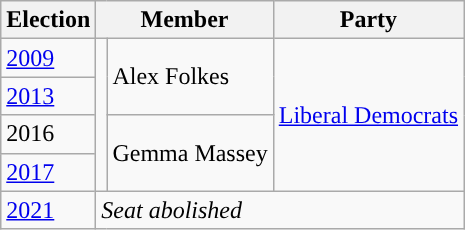<table class="wikitable">
<tr>
<th>Election</th>
<th colspan="2">Member</th>
<th>Party</th>
</tr>
<tr>
<td><a href='#'>2009</a></td>
<td rowspan="4" style="background-color: "></td>
<td rowspan="2">Alex Folkes</td>
<td rowspan="4"><a href='#'>Liberal Democrats</a></td>
</tr>
<tr>
<td><a href='#'>2013</a></td>
</tr>
<tr>
<td>2016</td>
<td rowspan="2">Gemma Massey</td>
</tr>
<tr>
<td><a href='#'>2017</a></td>
</tr>
<tr>
<td><a href='#'>2021</a></td>
<td colspan="3"><em>Seat abolished</em></td>
</tr>
</table>
